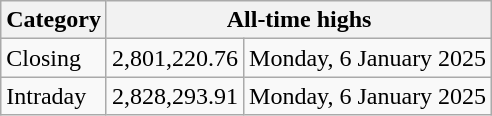<table class="wikitable">
<tr>
<th>Category</th>
<th colspan="2">All-time highs</th>
</tr>
<tr>
<td>Closing</td>
<td>2,801,220.76</td>
<td>Monday, 6 January 2025</td>
</tr>
<tr>
<td>Intraday</td>
<td>2,828,293.91</td>
<td>Monday, 6 January 2025</td>
</tr>
</table>
